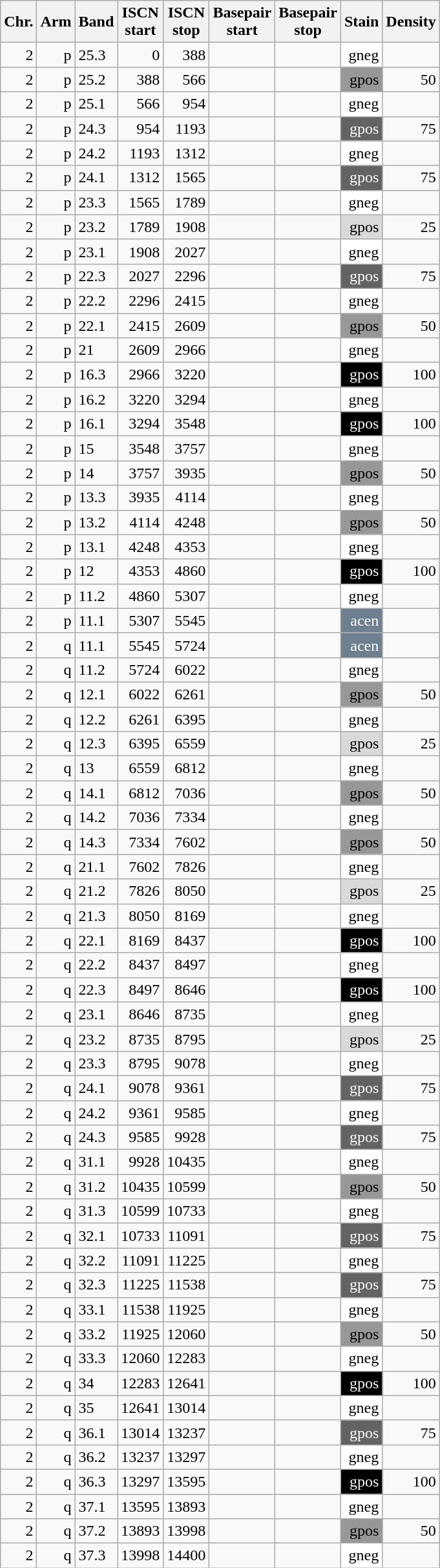<table class="wikitable" style="text-align:right">
<tr>
<th>Chr.</th>
<th>Arm</th>
<th>Band</th>
<th>ISCN<br>start</th>
<th>ISCN<br>stop</th>
<th>Basepair<br>start</th>
<th>Basepair<br>stop</th>
<th>Stain</th>
<th>Density</th>
</tr>
<tr>
<td>2</td>
<td>p</td>
<td style="text-align:left">25.3</td>
<td>0</td>
<td>388</td>
<td></td>
<td></td>
<td style="background:white">gneg</td>
<td></td>
</tr>
<tr>
<td>2</td>
<td>p</td>
<td style="text-align:left">25.2</td>
<td>388</td>
<td>566</td>
<td></td>
<td></td>
<td style="background:#979797">gpos</td>
<td>50</td>
</tr>
<tr>
<td>2</td>
<td>p</td>
<td style="text-align:left">25.1</td>
<td>566</td>
<td>954</td>
<td></td>
<td></td>
<td style="background:white">gneg</td>
<td></td>
</tr>
<tr>
<td>2</td>
<td>p</td>
<td style="text-align:left">24.3</td>
<td>954</td>
<td>1193</td>
<td></td>
<td></td>
<td style="background:#636363; color:white;">gpos</td>
<td>75</td>
</tr>
<tr>
<td>2</td>
<td>p</td>
<td style="text-align:left">24.2</td>
<td>1193</td>
<td>1312</td>
<td></td>
<td></td>
<td style="background:white">gneg</td>
<td></td>
</tr>
<tr>
<td>2</td>
<td>p</td>
<td style="text-align:left">24.1</td>
<td>1312</td>
<td>1565</td>
<td></td>
<td></td>
<td style="background:#636363; color:white;">gpos</td>
<td>75</td>
</tr>
<tr>
<td>2</td>
<td>p</td>
<td style="text-align:left">23.3</td>
<td>1565</td>
<td>1789</td>
<td></td>
<td></td>
<td style="background:white">gneg</td>
<td></td>
</tr>
<tr>
<td>2</td>
<td>p</td>
<td style="text-align:left">23.2</td>
<td>1789</td>
<td>1908</td>
<td></td>
<td></td>
<td style="background:#d9d9d9">gpos</td>
<td>25</td>
</tr>
<tr>
<td>2</td>
<td>p</td>
<td style="text-align:left">23.1</td>
<td>1908</td>
<td>2027</td>
<td></td>
<td></td>
<td style="background:white">gneg</td>
<td></td>
</tr>
<tr>
<td>2</td>
<td>p</td>
<td style="text-align:left">22.3</td>
<td>2027</td>
<td>2296</td>
<td></td>
<td></td>
<td style="background:#636363; color:white;">gpos</td>
<td>75</td>
</tr>
<tr>
<td>2</td>
<td>p</td>
<td style="text-align:left">22.2</td>
<td>2296</td>
<td>2415</td>
<td></td>
<td></td>
<td style="background:white">gneg</td>
<td></td>
</tr>
<tr>
<td>2</td>
<td>p</td>
<td style="text-align:left">22.1</td>
<td>2415</td>
<td>2609</td>
<td></td>
<td></td>
<td style="background:#979797">gpos</td>
<td>50</td>
</tr>
<tr>
<td>2</td>
<td>p</td>
<td style="text-align:left">21</td>
<td>2609</td>
<td>2966</td>
<td></td>
<td></td>
<td style="background:white">gneg</td>
<td></td>
</tr>
<tr>
<td>2</td>
<td>p</td>
<td style="text-align:left">16.3</td>
<td>2966</td>
<td>3220</td>
<td></td>
<td></td>
<td style="background:black; color:white;">gpos</td>
<td>100</td>
</tr>
<tr>
<td>2</td>
<td>p</td>
<td style="text-align:left">16.2</td>
<td>3220</td>
<td>3294</td>
<td></td>
<td></td>
<td style="background:white">gneg</td>
<td></td>
</tr>
<tr>
<td>2</td>
<td>p</td>
<td style="text-align:left">16.1</td>
<td>3294</td>
<td>3548</td>
<td></td>
<td></td>
<td style="background:black; color:white;">gpos</td>
<td>100</td>
</tr>
<tr>
<td>2</td>
<td>p</td>
<td style="text-align:left">15</td>
<td>3548</td>
<td>3757</td>
<td></td>
<td></td>
<td style="background:white">gneg</td>
<td></td>
</tr>
<tr>
<td>2</td>
<td>p</td>
<td style="text-align:left">14</td>
<td>3757</td>
<td>3935</td>
<td></td>
<td></td>
<td style="background:#979797">gpos</td>
<td>50</td>
</tr>
<tr>
<td>2</td>
<td>p</td>
<td style="text-align:left">13.3</td>
<td>3935</td>
<td>4114</td>
<td></td>
<td></td>
<td style="background:white">gneg</td>
<td></td>
</tr>
<tr>
<td>2</td>
<td>p</td>
<td style="text-align:left">13.2</td>
<td>4114</td>
<td>4248</td>
<td></td>
<td></td>
<td style="background:#979797">gpos</td>
<td>50</td>
</tr>
<tr>
<td>2</td>
<td>p</td>
<td style="text-align:left">13.1</td>
<td>4248</td>
<td>4353</td>
<td></td>
<td></td>
<td style="background:white">gneg</td>
<td></td>
</tr>
<tr>
<td>2</td>
<td>p</td>
<td style="text-align:left">12</td>
<td>4353</td>
<td>4860</td>
<td></td>
<td></td>
<td style="background:black; color:white;">gpos</td>
<td>100</td>
</tr>
<tr>
<td>2</td>
<td>p</td>
<td style="text-align:left">11.2</td>
<td>4860</td>
<td>5307</td>
<td></td>
<td></td>
<td style="background:white">gneg</td>
<td></td>
</tr>
<tr>
<td>2</td>
<td>p</td>
<td style="text-align:left">11.1</td>
<td>5307</td>
<td>5545</td>
<td></td>
<td></td>
<td style="background:#6e7f8f; color:white;">acen</td>
<td></td>
</tr>
<tr>
<td>2</td>
<td>q</td>
<td style="text-align:left">11.1</td>
<td>5545</td>
<td>5724</td>
<td></td>
<td></td>
<td style="background:#6e7f8f; color:white;">acen</td>
<td></td>
</tr>
<tr>
<td>2</td>
<td>q</td>
<td style="text-align:left">11.2</td>
<td>5724</td>
<td>6022</td>
<td></td>
<td></td>
<td style="background:white">gneg</td>
<td></td>
</tr>
<tr>
<td>2</td>
<td>q</td>
<td style="text-align:left">12.1</td>
<td>6022</td>
<td>6261</td>
<td></td>
<td></td>
<td style="background:#979797">gpos</td>
<td>50</td>
</tr>
<tr>
<td>2</td>
<td>q</td>
<td style="text-align:left">12.2</td>
<td>6261</td>
<td>6395</td>
<td></td>
<td></td>
<td style="background:white">gneg</td>
<td></td>
</tr>
<tr>
<td>2</td>
<td>q</td>
<td style="text-align:left">12.3</td>
<td>6395</td>
<td>6559</td>
<td></td>
<td></td>
<td style="background:#d9d9d9">gpos</td>
<td>25</td>
</tr>
<tr>
<td>2</td>
<td>q</td>
<td style="text-align:left">13</td>
<td>6559</td>
<td>6812</td>
<td></td>
<td></td>
<td style="background:white">gneg</td>
<td></td>
</tr>
<tr>
<td>2</td>
<td>q</td>
<td style="text-align:left">14.1</td>
<td>6812</td>
<td>7036</td>
<td></td>
<td></td>
<td style="background:#979797">gpos</td>
<td>50</td>
</tr>
<tr>
<td>2</td>
<td>q</td>
<td style="text-align:left">14.2</td>
<td>7036</td>
<td>7334</td>
<td></td>
<td></td>
<td style="background:white">gneg</td>
<td></td>
</tr>
<tr>
<td>2</td>
<td>q</td>
<td style="text-align:left">14.3</td>
<td>7334</td>
<td>7602</td>
<td></td>
<td></td>
<td style="background:#979797">gpos</td>
<td>50</td>
</tr>
<tr>
<td>2</td>
<td>q</td>
<td style="text-align:left">21.1</td>
<td>7602</td>
<td>7826</td>
<td></td>
<td></td>
<td style="background:white">gneg</td>
<td></td>
</tr>
<tr>
<td>2</td>
<td>q</td>
<td style="text-align:left">21.2</td>
<td>7826</td>
<td>8050</td>
<td></td>
<td></td>
<td style="background:#d9d9d9">gpos</td>
<td>25</td>
</tr>
<tr>
<td>2</td>
<td>q</td>
<td style="text-align:left">21.3</td>
<td>8050</td>
<td>8169</td>
<td></td>
<td></td>
<td style="background:white">gneg</td>
<td></td>
</tr>
<tr>
<td>2</td>
<td>q</td>
<td style="text-align:left">22.1</td>
<td>8169</td>
<td>8437</td>
<td></td>
<td></td>
<td style="background:black; color:white;">gpos</td>
<td>100</td>
</tr>
<tr>
<td>2</td>
<td>q</td>
<td style="text-align:left">22.2</td>
<td>8437</td>
<td>8497</td>
<td></td>
<td></td>
<td style="background:white">gneg</td>
<td></td>
</tr>
<tr>
<td>2</td>
<td>q</td>
<td style="text-align:left">22.3</td>
<td>8497</td>
<td>8646</td>
<td></td>
<td></td>
<td style="background:black; color:white;">gpos</td>
<td>100</td>
</tr>
<tr>
<td>2</td>
<td>q</td>
<td style="text-align:left">23.1</td>
<td>8646</td>
<td>8735</td>
<td></td>
<td></td>
<td style="background:white">gneg</td>
<td></td>
</tr>
<tr>
<td>2</td>
<td>q</td>
<td style="text-align:left">23.2</td>
<td>8735</td>
<td>8795</td>
<td></td>
<td></td>
<td style="background:#d9d9d9">gpos</td>
<td>25</td>
</tr>
<tr>
<td>2</td>
<td>q</td>
<td style="text-align:left">23.3</td>
<td>8795</td>
<td>9078</td>
<td></td>
<td></td>
<td style="background:white">gneg</td>
<td></td>
</tr>
<tr>
<td>2</td>
<td>q</td>
<td style="text-align:left">24.1</td>
<td>9078</td>
<td>9361</td>
<td></td>
<td></td>
<td style="background:#636363; color:white;">gpos</td>
<td>75</td>
</tr>
<tr>
<td>2</td>
<td>q</td>
<td style="text-align:left">24.2</td>
<td>9361</td>
<td>9585</td>
<td></td>
<td></td>
<td style="background:white">gneg</td>
<td></td>
</tr>
<tr>
<td>2</td>
<td>q</td>
<td style="text-align:left">24.3</td>
<td>9585</td>
<td>9928</td>
<td></td>
<td></td>
<td style="background:#636363; color:white;">gpos</td>
<td>75</td>
</tr>
<tr>
<td>2</td>
<td>q</td>
<td style="text-align:left">31.1</td>
<td>9928</td>
<td>10435</td>
<td></td>
<td></td>
<td style="background:white">gneg</td>
<td></td>
</tr>
<tr>
<td>2</td>
<td>q</td>
<td style="text-align:left">31.2</td>
<td>10435</td>
<td>10599</td>
<td></td>
<td></td>
<td style="background:#979797">gpos</td>
<td>50</td>
</tr>
<tr>
<td>2</td>
<td>q</td>
<td style="text-align:left">31.3</td>
<td>10599</td>
<td>10733</td>
<td></td>
<td></td>
<td style="background:white">gneg</td>
<td></td>
</tr>
<tr>
<td>2</td>
<td>q</td>
<td style="text-align:left">32.1</td>
<td>10733</td>
<td>11091</td>
<td></td>
<td></td>
<td style="background:#636363; color:white;">gpos</td>
<td>75</td>
</tr>
<tr>
<td>2</td>
<td>q</td>
<td style="text-align:left">32.2</td>
<td>11091</td>
<td>11225</td>
<td></td>
<td></td>
<td style="background:white">gneg</td>
<td></td>
</tr>
<tr>
<td>2</td>
<td>q</td>
<td style="text-align:left">32.3</td>
<td>11225</td>
<td>11538</td>
<td></td>
<td></td>
<td style="background:#636363; color:white;">gpos</td>
<td>75</td>
</tr>
<tr>
<td>2</td>
<td>q</td>
<td style="text-align:left">33.1</td>
<td>11538</td>
<td>11925</td>
<td></td>
<td></td>
<td style="background:white">gneg</td>
<td></td>
</tr>
<tr>
<td>2</td>
<td>q</td>
<td style="text-align:left">33.2</td>
<td>11925</td>
<td>12060</td>
<td></td>
<td></td>
<td style="background:#979797">gpos</td>
<td>50</td>
</tr>
<tr>
<td>2</td>
<td>q</td>
<td style="text-align:left">33.3</td>
<td>12060</td>
<td>12283</td>
<td></td>
<td></td>
<td style="background:white">gneg</td>
<td></td>
</tr>
<tr>
<td>2</td>
<td>q</td>
<td style="text-align:left">34</td>
<td>12283</td>
<td>12641</td>
<td></td>
<td></td>
<td style="background:black; color:white;">gpos</td>
<td>100</td>
</tr>
<tr>
<td>2</td>
<td>q</td>
<td style="text-align:left">35</td>
<td>12641</td>
<td>13014</td>
<td></td>
<td></td>
<td style="background:white">gneg</td>
<td></td>
</tr>
<tr>
<td>2</td>
<td>q</td>
<td style="text-align:left">36.1</td>
<td>13014</td>
<td>13237</td>
<td></td>
<td></td>
<td style="background:#636363; color:white;">gpos</td>
<td>75</td>
</tr>
<tr>
<td>2</td>
<td>q</td>
<td style="text-align:left">36.2</td>
<td>13237</td>
<td>13297</td>
<td></td>
<td></td>
<td style="background:white">gneg</td>
<td></td>
</tr>
<tr>
<td>2</td>
<td>q</td>
<td style="text-align:left">36.3</td>
<td>13297</td>
<td>13595</td>
<td></td>
<td></td>
<td style="background:black; color:white;">gpos</td>
<td>100</td>
</tr>
<tr>
<td>2</td>
<td>q</td>
<td style="text-align:left">37.1</td>
<td>13595</td>
<td>13893</td>
<td></td>
<td></td>
<td style="background:white">gneg</td>
<td></td>
</tr>
<tr>
<td>2</td>
<td>q</td>
<td style="text-align:left">37.2</td>
<td>13893</td>
<td>13998</td>
<td></td>
<td></td>
<td style="background:#979797">gpos</td>
<td>50</td>
</tr>
<tr>
<td>2</td>
<td>q</td>
<td style="text-align:left">37.3</td>
<td>13998</td>
<td>14400</td>
<td></td>
<td></td>
<td style="background:white">gneg</td>
<td></td>
</tr>
</table>
